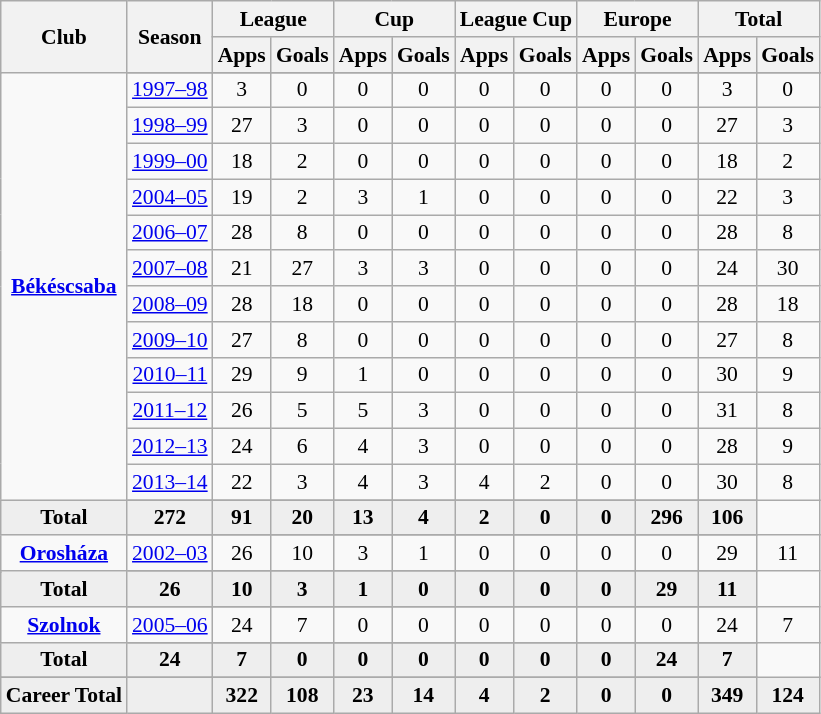<table class="wikitable" style="font-size:90%; text-align: center;">
<tr>
<th rowspan="2">Club</th>
<th rowspan="2">Season</th>
<th colspan="2">League</th>
<th colspan="2">Cup</th>
<th colspan="2">League Cup</th>
<th colspan="2">Europe</th>
<th colspan="2">Total</th>
</tr>
<tr>
<th>Apps</th>
<th>Goals</th>
<th>Apps</th>
<th>Goals</th>
<th>Apps</th>
<th>Goals</th>
<th>Apps</th>
<th>Goals</th>
<th>Apps</th>
<th>Goals</th>
</tr>
<tr ||-||-||-|->
<td rowspan="14" valign="center"><strong><a href='#'>Békéscsaba</a></strong></td>
</tr>
<tr>
<td><a href='#'>1997–98</a></td>
<td>3</td>
<td>0</td>
<td>0</td>
<td>0</td>
<td>0</td>
<td>0</td>
<td>0</td>
<td>0</td>
<td>3</td>
<td>0</td>
</tr>
<tr>
<td><a href='#'>1998–99</a></td>
<td>27</td>
<td>3</td>
<td>0</td>
<td>0</td>
<td>0</td>
<td>0</td>
<td>0</td>
<td>0</td>
<td>27</td>
<td>3</td>
</tr>
<tr>
<td><a href='#'>1999–00</a></td>
<td>18</td>
<td>2</td>
<td>0</td>
<td>0</td>
<td>0</td>
<td>0</td>
<td>0</td>
<td>0</td>
<td>18</td>
<td>2</td>
</tr>
<tr>
<td><a href='#'>2004–05</a></td>
<td>19</td>
<td>2</td>
<td>3</td>
<td>1</td>
<td>0</td>
<td>0</td>
<td>0</td>
<td>0</td>
<td>22</td>
<td>3</td>
</tr>
<tr>
<td><a href='#'>2006–07</a></td>
<td>28</td>
<td>8</td>
<td>0</td>
<td>0</td>
<td>0</td>
<td>0</td>
<td>0</td>
<td>0</td>
<td>28</td>
<td>8</td>
</tr>
<tr>
<td><a href='#'>2007–08</a></td>
<td>21</td>
<td>27</td>
<td>3</td>
<td>3</td>
<td>0</td>
<td>0</td>
<td>0</td>
<td>0</td>
<td>24</td>
<td>30</td>
</tr>
<tr>
<td><a href='#'>2008–09</a></td>
<td>28</td>
<td>18</td>
<td>0</td>
<td>0</td>
<td>0</td>
<td>0</td>
<td>0</td>
<td>0</td>
<td>28</td>
<td>18</td>
</tr>
<tr>
<td><a href='#'>2009–10</a></td>
<td>27</td>
<td>8</td>
<td>0</td>
<td>0</td>
<td>0</td>
<td>0</td>
<td>0</td>
<td>0</td>
<td>27</td>
<td>8</td>
</tr>
<tr>
<td><a href='#'>2010–11</a></td>
<td>29</td>
<td>9</td>
<td>1</td>
<td>0</td>
<td>0</td>
<td>0</td>
<td>0</td>
<td>0</td>
<td>30</td>
<td>9</td>
</tr>
<tr>
<td><a href='#'>2011–12</a></td>
<td>26</td>
<td>5</td>
<td>5</td>
<td>3</td>
<td>0</td>
<td>0</td>
<td>0</td>
<td>0</td>
<td>31</td>
<td>8</td>
</tr>
<tr>
<td><a href='#'>2012–13</a></td>
<td>24</td>
<td>6</td>
<td>4</td>
<td>3</td>
<td>0</td>
<td>0</td>
<td>0</td>
<td>0</td>
<td>28</td>
<td>9</td>
</tr>
<tr>
<td><a href='#'>2013–14</a></td>
<td>22</td>
<td>3</td>
<td>4</td>
<td>3</td>
<td>4</td>
<td>2</td>
<td>0</td>
<td>0</td>
<td>30</td>
<td>8</td>
</tr>
<tr>
</tr>
<tr style="font-weight:bold; background-color:#eeeeee;">
<td>Total</td>
<td>272</td>
<td>91</td>
<td>20</td>
<td>13</td>
<td>4</td>
<td>2</td>
<td>0</td>
<td>0</td>
<td>296</td>
<td>106</td>
</tr>
<tr>
<td rowspan="3" valign="center"><strong><a href='#'>Orosháza</a></strong></td>
</tr>
<tr>
<td><a href='#'>2002–03</a></td>
<td>26</td>
<td>10</td>
<td>3</td>
<td>1</td>
<td>0</td>
<td>0</td>
<td>0</td>
<td>0</td>
<td>29</td>
<td>11</td>
</tr>
<tr>
</tr>
<tr style="font-weight:bold; background-color:#eeeeee;">
<td>Total</td>
<td>26</td>
<td>10</td>
<td>3</td>
<td>1</td>
<td>0</td>
<td>0</td>
<td>0</td>
<td>0</td>
<td>29</td>
<td>11</td>
</tr>
<tr>
<td rowspan="3" valign="center"><strong><a href='#'>Szolnok</a></strong></td>
</tr>
<tr>
<td><a href='#'>2005–06</a></td>
<td>24</td>
<td>7</td>
<td>0</td>
<td>0</td>
<td>0</td>
<td>0</td>
<td>0</td>
<td>0</td>
<td>24</td>
<td>7</td>
</tr>
<tr>
</tr>
<tr style="font-weight:bold; background-color:#eeeeee;">
<td>Total</td>
<td>24</td>
<td>7</td>
<td>0</td>
<td>0</td>
<td>0</td>
<td>0</td>
<td>0</td>
<td>0</td>
<td>24</td>
<td>7</td>
</tr>
<tr>
</tr>
<tr style="font-weight:bold; background-color:#eeeeee;">
<td rowspan="2" valign="top"><strong>Career Total</strong></td>
<td></td>
<td><strong>322</strong></td>
<td><strong>108</strong></td>
<td><strong>23</strong></td>
<td><strong>14</strong></td>
<td><strong>4</strong></td>
<td><strong>2</strong></td>
<td><strong>0</strong></td>
<td><strong>0</strong></td>
<td><strong>349</strong></td>
<td><strong>124</strong></td>
</tr>
</table>
